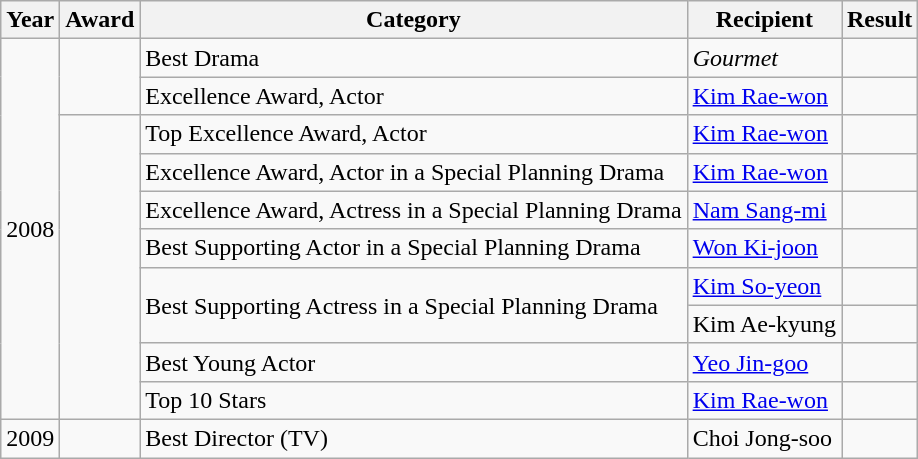<table class="wikitable">
<tr>
<th>Year</th>
<th>Award</th>
<th>Category</th>
<th>Recipient</th>
<th>Result</th>
</tr>
<tr>
<td rowspan=10>2008</td>
<td rowspan=2></td>
<td>Best Drama</td>
<td><em>Gourmet</em></td>
<td></td>
</tr>
<tr>
<td>Excellence Award, Actor</td>
<td><a href='#'>Kim Rae-won</a></td>
<td></td>
</tr>
<tr>
<td rowspan=8></td>
<td>Top Excellence Award, Actor</td>
<td><a href='#'>Kim Rae-won</a></td>
<td></td>
</tr>
<tr>
<td>Excellence Award, Actor in a Special Planning Drama</td>
<td><a href='#'>Kim Rae-won</a></td>
<td></td>
</tr>
<tr>
<td>Excellence Award, Actress in a Special Planning Drama</td>
<td><a href='#'>Nam Sang-mi</a></td>
<td></td>
</tr>
<tr>
<td>Best Supporting Actor in a Special Planning Drama</td>
<td><a href='#'>Won Ki-joon</a></td>
<td></td>
</tr>
<tr>
<td rowspan=2>Best Supporting Actress in a Special Planning Drama</td>
<td><a href='#'>Kim So-yeon</a></td>
<td></td>
</tr>
<tr>
<td>Kim Ae-kyung</td>
<td></td>
</tr>
<tr>
<td>Best Young Actor</td>
<td><a href='#'>Yeo Jin-goo</a></td>
<td></td>
</tr>
<tr>
<td>Top 10 Stars</td>
<td><a href='#'>Kim Rae-won</a></td>
<td></td>
</tr>
<tr>
<td>2009</td>
<td></td>
<td>Best Director (TV)</td>
<td>Choi Jong-soo</td>
<td></td>
</tr>
</table>
